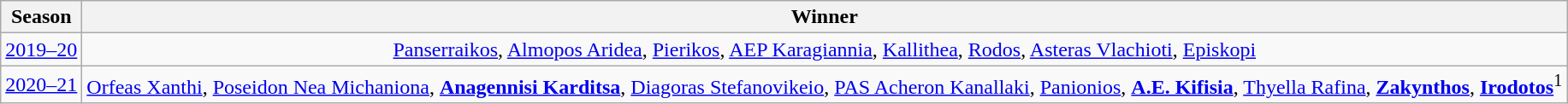<table class="wikitable" style="text-align:center;">
<tr>
<th>Season</th>
<th>Winner</th>
</tr>
<tr>
<td style="text-align:center;"><a href='#'>2019–20</a></td>
<td><a href='#'>Panserraikos</a>, <a href='#'>Almopos Aridea</a>, <a href='#'>Pierikos</a>, <a href='#'>AEP Karagiannia</a>, <a href='#'>Kallithea</a>, <a href='#'>Rodos</a>, <a href='#'>Asteras Vlachioti</a>, <a href='#'>Episkopi</a></td>
</tr>
<tr>
<td style="text-align:center;"><a href='#'>2020–21</a></td>
<td><a href='#'>Orfeas Xanthi</a>, <a href='#'>Poseidon Nea Michaniona</a>, <strong><a href='#'>Anagennisi Karditsa</a></strong>, <a href='#'>Diagoras Stefanovikeio</a>, <a href='#'>PAS Acheron Kanallaki</a>, <a href='#'>Panionios</a>, <strong><a href='#'>A.E. Kifisia</a></strong>, <a href='#'>Thyella Rafina</a>, <strong><a href='#'>Zakynthos</a></strong>, <strong><a href='#'>Irodotos</a></strong><sup>1</sup></td>
</tr>
</table>
